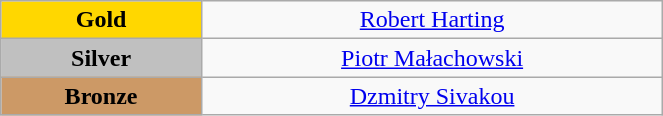<table class="wikitable" style="text-align:center; " width="35%">
<tr>
<td bgcolor="gold"><strong>Gold</strong></td>
<td><a href='#'>Robert Harting</a><br>  <small><em></em></small></td>
</tr>
<tr>
<td bgcolor="silver"><strong>Silver</strong></td>
<td><a href='#'>Piotr Małachowski</a><br>  <small><em></em></small></td>
</tr>
<tr>
<td bgcolor="CC9966"><strong>Bronze</strong></td>
<td><a href='#'>Dzmitry Sivakou</a><br>  <small><em></em></small></td>
</tr>
</table>
